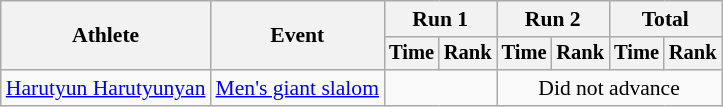<table class=wikitable style=font-size:90%;text-align:center>
<tr>
<th rowspan=2>Athlete</th>
<th rowspan=2>Event</th>
<th colspan=2>Run 1</th>
<th colspan=2>Run 2</th>
<th colspan=2>Total</th>
</tr>
<tr style="font-size:95%">
<th>Time</th>
<th>Rank</th>
<th>Time</th>
<th>Rank</th>
<th>Time</th>
<th>Rank</th>
</tr>
<tr>
<td align=left><a href='#'>Harutyun Harutyunyan</a></td>
<td align=left><a href='#'>Men's giant slalom</a></td>
<td colspan=2></td>
<td colspan=4>Did not advance</td>
</tr>
</table>
